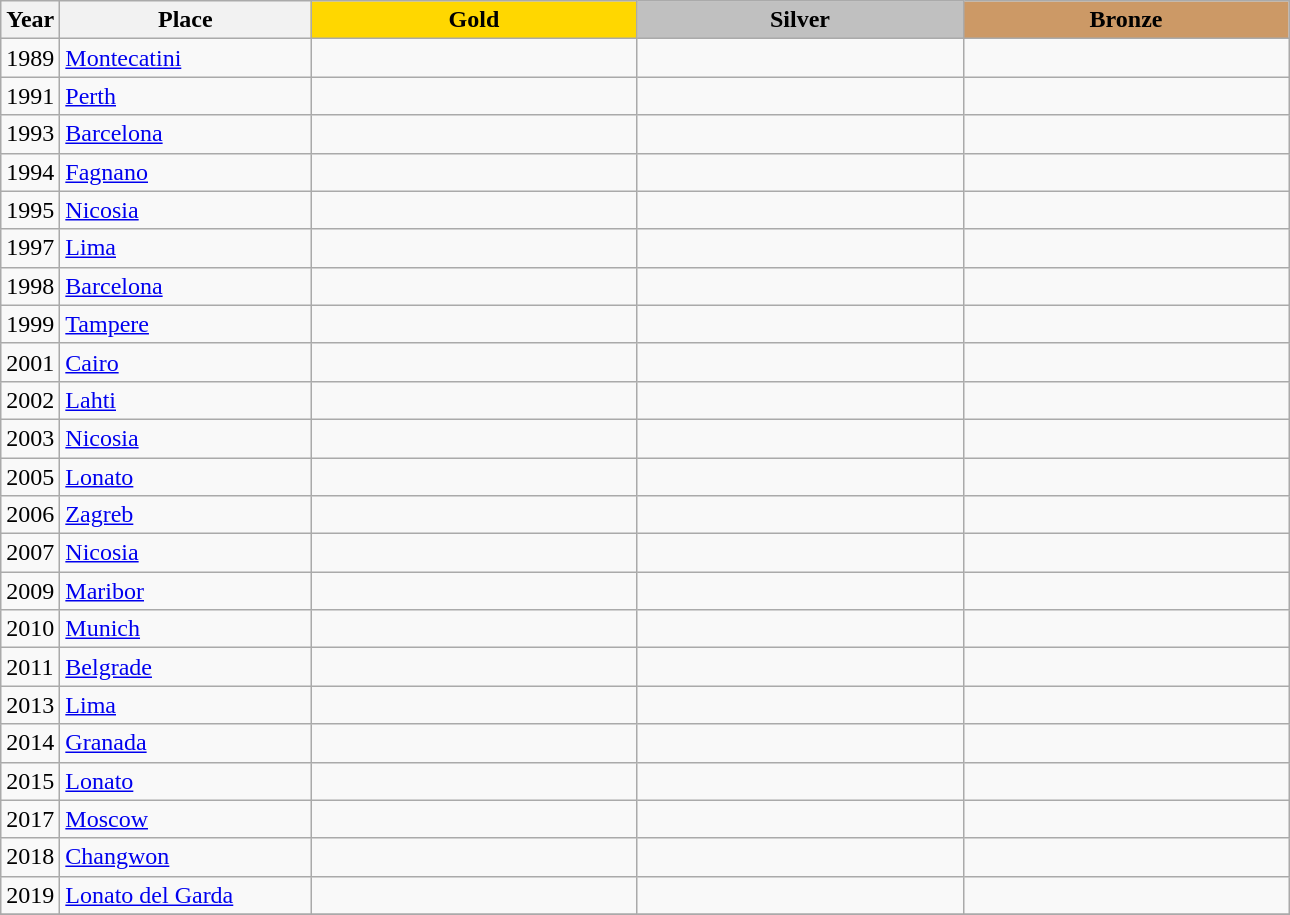<table class="wikitable">
<tr>
<th>Year</th>
<th width="160">Place</th>
<th style="background:gold"    width="210">Gold</th>
<th style="background:silver"  width="210">Silver</th>
<th style="background:#cc9966" width="210">Bronze</th>
</tr>
<tr>
<td>1989</td>
<td> <a href='#'>Montecatini</a></td>
<td></td>
<td></td>
<td></td>
</tr>
<tr>
<td>1991</td>
<td> <a href='#'>Perth</a></td>
<td></td>
<td></td>
<td></td>
</tr>
<tr>
<td>1993</td>
<td> <a href='#'>Barcelona</a></td>
<td></td>
<td></td>
<td></td>
</tr>
<tr>
<td>1994</td>
<td> <a href='#'>Fagnano</a></td>
<td></td>
<td></td>
<td></td>
</tr>
<tr>
<td>1995</td>
<td> <a href='#'>Nicosia</a></td>
<td></td>
<td></td>
<td></td>
</tr>
<tr>
<td>1997</td>
<td> <a href='#'>Lima</a></td>
<td></td>
<td></td>
<td></td>
</tr>
<tr>
<td>1998</td>
<td> <a href='#'>Barcelona</a></td>
<td></td>
<td></td>
<td></td>
</tr>
<tr>
<td>1999</td>
<td> <a href='#'>Tampere</a></td>
<td></td>
<td></td>
<td></td>
</tr>
<tr>
<td>2001</td>
<td> <a href='#'>Cairo</a></td>
<td></td>
<td></td>
<td></td>
</tr>
<tr>
<td>2002</td>
<td> <a href='#'>Lahti</a></td>
<td></td>
<td></td>
<td></td>
</tr>
<tr>
<td>2003</td>
<td> <a href='#'>Nicosia</a></td>
<td></td>
<td></td>
<td></td>
</tr>
<tr>
<td>2005</td>
<td> <a href='#'>Lonato</a></td>
<td></td>
<td></td>
<td></td>
</tr>
<tr>
<td>2006</td>
<td> <a href='#'>Zagreb</a></td>
<td></td>
<td></td>
<td></td>
</tr>
<tr>
<td>2007</td>
<td> <a href='#'>Nicosia</a></td>
<td></td>
<td></td>
<td></td>
</tr>
<tr>
<td>2009</td>
<td> <a href='#'>Maribor</a></td>
<td></td>
<td></td>
<td></td>
</tr>
<tr>
<td>2010</td>
<td> <a href='#'>Munich</a></td>
<td></td>
<td></td>
<td></td>
</tr>
<tr>
<td>2011</td>
<td> <a href='#'>Belgrade</a></td>
<td></td>
<td></td>
<td></td>
</tr>
<tr>
<td>2013</td>
<td> <a href='#'>Lima</a></td>
<td></td>
<td></td>
<td></td>
</tr>
<tr>
<td>2014</td>
<td> <a href='#'>Granada</a></td>
<td></td>
<td></td>
<td></td>
</tr>
<tr>
<td>2015</td>
<td> <a href='#'>Lonato</a></td>
<td></td>
<td></td>
<td></td>
</tr>
<tr>
<td>2017</td>
<td> <a href='#'>Moscow</a></td>
<td></td>
<td></td>
<td></td>
</tr>
<tr>
<td>2018</td>
<td> <a href='#'>Changwon</a></td>
<td></td>
<td></td>
<td></td>
</tr>
<tr>
<td>2019</td>
<td> <a href='#'>Lonato del Garda</a></td>
<td></td>
<td></td>
<td></td>
</tr>
<tr>
</tr>
</table>
